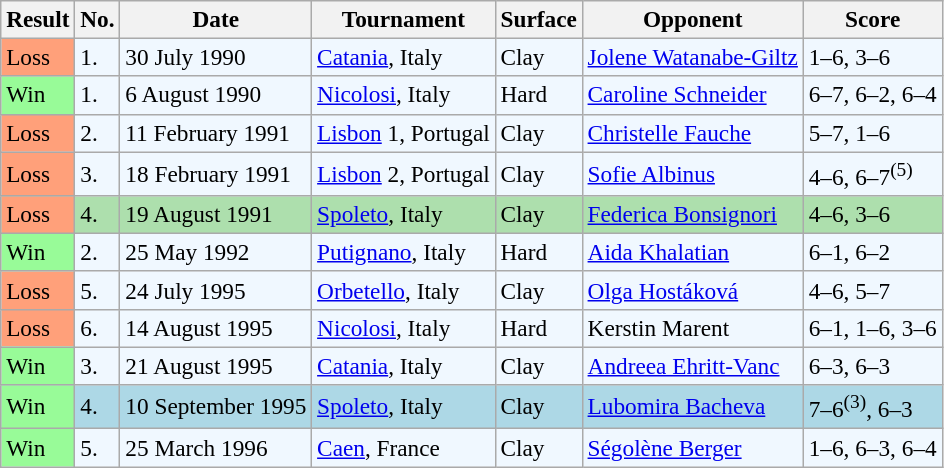<table class="sortable wikitable" style=font-size:97%>
<tr>
<th>Result</th>
<th>No.</th>
<th>Date</th>
<th>Tournament</th>
<th>Surface</th>
<th>Opponent</th>
<th>Score</th>
</tr>
<tr style="background:#f0f8ff;">
<td style="background:#ffa07a;">Loss</td>
<td>1.</td>
<td>30 July 1990</td>
<td><a href='#'>Catania</a>, Italy</td>
<td>Clay</td>
<td> <a href='#'>Jolene Watanabe-Giltz</a></td>
<td>1–6, 3–6</td>
</tr>
<tr style="background:#f0f8ff;">
<td style="background:#98fb98;">Win</td>
<td>1.</td>
<td>6 August 1990</td>
<td><a href='#'>Nicolosi</a>, Italy</td>
<td>Hard</td>
<td> <a href='#'>Caroline Schneider</a></td>
<td>6–7, 6–2, 6–4</td>
</tr>
<tr style="background:#f0f8ff;">
<td style="background:#ffa07a;">Loss</td>
<td>2.</td>
<td>11 February 1991</td>
<td><a href='#'>Lisbon</a> 1, Portugal</td>
<td>Clay</td>
<td> <a href='#'>Christelle Fauche</a></td>
<td>5–7, 1–6</td>
</tr>
<tr style="background:#f0f8ff;">
<td style="background:#ffa07a;">Loss</td>
<td>3.</td>
<td>18 February 1991</td>
<td><a href='#'>Lisbon</a> 2, Portugal</td>
<td>Clay</td>
<td> <a href='#'>Sofie Albinus</a></td>
<td>4–6, 6–7<sup>(5)</sup></td>
</tr>
<tr bgcolor="#ADDFAD">
<td style="background:#ffa07a;">Loss</td>
<td>4.</td>
<td>19 August 1991</td>
<td><a href='#'>Spoleto</a>, Italy</td>
<td>Clay</td>
<td> <a href='#'>Federica Bonsignori</a></td>
<td>4–6, 3–6</td>
</tr>
<tr style="background:#f0f8ff;">
<td style="background:#98fb98;">Win</td>
<td>2.</td>
<td>25 May 1992</td>
<td><a href='#'>Putignano</a>, Italy</td>
<td>Hard</td>
<td> <a href='#'>Aida Khalatian</a></td>
<td>6–1, 6–2</td>
</tr>
<tr style="background:#f0f8ff;">
<td style="background:#ffa07a;">Loss</td>
<td>5.</td>
<td>24 July 1995</td>
<td><a href='#'>Orbetello</a>, Italy</td>
<td>Clay</td>
<td> <a href='#'>Olga Hostáková</a></td>
<td>4–6, 5–7</td>
</tr>
<tr style="background:#f0f8ff;">
<td style="background:#ffa07a;">Loss</td>
<td>6.</td>
<td>14 August 1995</td>
<td><a href='#'>Nicolosi</a>, Italy</td>
<td>Hard</td>
<td> Kerstin Marent</td>
<td>6–1, 1–6, 3–6</td>
</tr>
<tr bgcolor="#f0f8ff">
<td style="background:#98fb98;">Win</td>
<td>3.</td>
<td>21 August 1995</td>
<td><a href='#'>Catania</a>, Italy</td>
<td>Clay</td>
<td> <a href='#'>Andreea Ehritt-Vanc</a></td>
<td>6–3, 6–3</td>
</tr>
<tr bgcolor="lightblue">
<td style="background:#98fb98;">Win</td>
<td>4.</td>
<td>10 September 1995</td>
<td><a href='#'>Spoleto</a>, Italy</td>
<td>Clay</td>
<td> <a href='#'>Lubomira Bacheva</a></td>
<td>7–6<sup>(3)</sup>, 6–3</td>
</tr>
<tr style="background:#f0f8ff;">
<td style="background:#98fb98;">Win</td>
<td>5.</td>
<td>25 March 1996</td>
<td><a href='#'>Caen</a>, France</td>
<td>Clay</td>
<td> <a href='#'>Ségolène Berger</a></td>
<td>1–6, 6–3, 6–4</td>
</tr>
</table>
